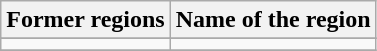<table class="wikitable sortable" style="text-align: left;">
<tr>
<th>Former regions</th>
<th>Name of the region</th>
</tr>
<tr>
</tr>
<tr>
<td></td>
<td></td>
</tr>
<tr>
</tr>
</table>
